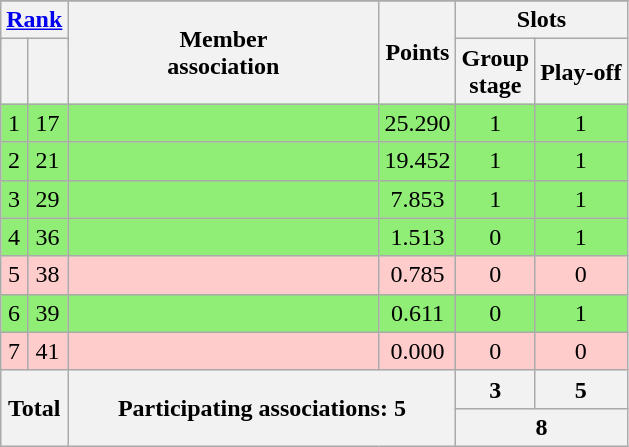<table class="wikitable" style="text-align:center">
<tr>
</tr>
<tr>
<th colspan=2 rowspan=2><a href='#'>Rank</a></th>
<th rowspan=3 width=200>Member<br>association</th>
<th rowspan=3>Points</th>
<th colspan=2>Slots</th>
</tr>
<tr>
<th rowspan=2>Group<br>stage</th>
<th rowspan=2>Play-off</th>
</tr>
<tr>
<th></th>
<th></th>
</tr>
<tr bgcolor=#90ee77>
<td>1</td>
<td>17</td>
<td align=left></td>
<td>25.290</td>
<td>1</td>
<td>1</td>
</tr>
<tr bgcolor=#90ee77>
<td>2</td>
<td>21</td>
<td align=left></td>
<td>19.452</td>
<td>1</td>
<td>1</td>
</tr>
<tr bgcolor=#90ee77>
<td>3</td>
<td>29</td>
<td align=left></td>
<td>7.853</td>
<td>1</td>
<td>1</td>
</tr>
<tr bgcolor=#90ee77>
<td>4</td>
<td>36</td>
<td align=left></td>
<td>1.513</td>
<td>0</td>
<td>1</td>
</tr>
<tr bgcolor=#ffcccc>
<td>5</td>
<td>38</td>
<td align=left></td>
<td>0.785</td>
<td>0</td>
<td>0</td>
</tr>
<tr bgcolor=#90ee77>
<td>6</td>
<td>39</td>
<td align=left></td>
<td>0.611</td>
<td>0</td>
<td>1</td>
</tr>
<tr bgcolor=#ffcccc>
<td>7</td>
<td>41</td>
<td align=left></td>
<td>0.000</td>
<td>0</td>
<td>0</td>
</tr>
<tr>
<th colspan=2 rowspan=2>Total</th>
<th colspan=2 rowspan=2>Participating associations: 5</th>
<th>3</th>
<th>5</th>
</tr>
<tr>
<th colspan=2>8</th>
</tr>
</table>
